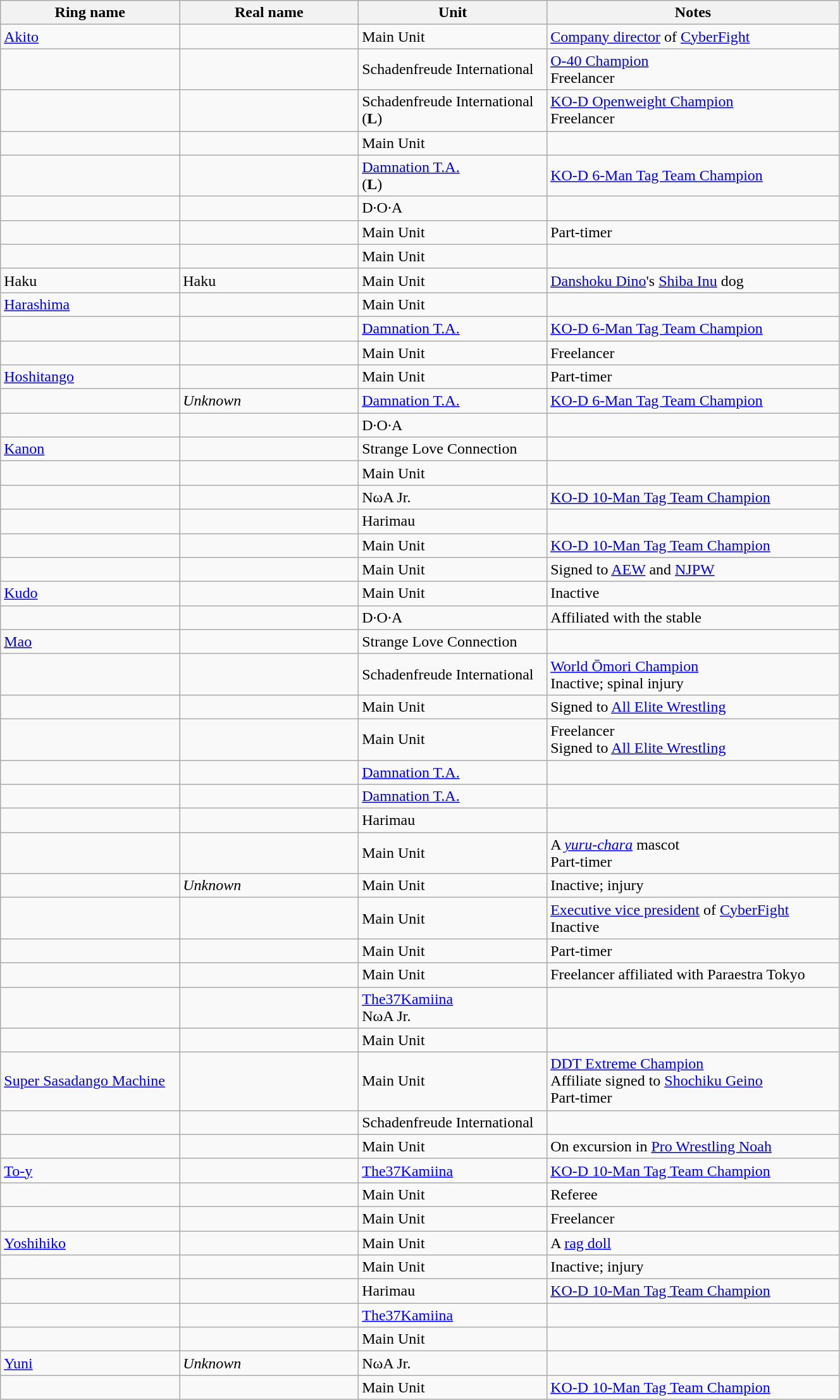<table class="wikitable sortable" align="left center" width="70%">
<tr>
<th width="19%">Ring name</th>
<th width="19%">Real name</th>
<th width="20%">Unit</th>
<th width="31%">Notes</th>
</tr>
<tr>
<td><a href='#'>Akito</a></td>
<td></td>
<td>Main Unit</td>
<td><a href='#'>Company director</a> of <a href='#'>CyberFight</a></td>
</tr>
<tr>
<td></td>
<td></td>
<td>Schadenfreude International</td>
<td><a href='#'>O-40 Champion</a><br>Freelancer</td>
</tr>
<tr>
<td></td>
<td></td>
<td>Schadenfreude International<br>(<strong>L</strong>)</td>
<td><a href='#'>KO-D Openweight Champion</a><br>Freelancer</td>
</tr>
<tr>
<td></td>
<td></td>
<td>Main Unit</td>
<td></td>
</tr>
<tr>
<td></td>
<td></td>
<td><a href='#'>Damnation T.A.</a><br>(<strong>L</strong>)</td>
<td><a href='#'>KO-D 6-Man Tag Team Champion</a></td>
</tr>
<tr>
<td></td>
<td></td>
<td>D·O·A</td>
<td></td>
</tr>
<tr>
<td></td>
<td></td>
<td>Main Unit</td>
<td>Part-timer</td>
</tr>
<tr>
<td></td>
<td></td>
<td>Main Unit</td>
<td></td>
</tr>
<tr>
<td>Haku</td>
<td>Haku</td>
<td>Main Unit</td>
<td><a href='#'>Danshoku Dino</a>'s <a href='#'>Shiba Inu</a> dog</td>
</tr>
<tr>
<td><a href='#'>Harashima</a></td>
<td></td>
<td>Main Unit</td>
<td></td>
</tr>
<tr>
<td></td>
<td></td>
<td><a href='#'>Damnation T.A.</a></td>
<td><a href='#'>KO-D 6-Man Tag Team Champion</a></td>
</tr>
<tr>
<td></td>
<td></td>
<td>Main Unit</td>
<td>Freelancer</td>
</tr>
<tr>
<td><a href='#'>Hoshitango</a></td>
<td></td>
<td>Main Unit</td>
<td>Part-timer</td>
</tr>
<tr>
<td></td>
<td><em>Unknown</em></td>
<td><a href='#'>Damnation T.A.</a></td>
<td><a href='#'>KO-D 6-Man Tag Team Champion</a></td>
</tr>
<tr>
<td></td>
<td></td>
<td>D·O·A</td>
<td></td>
</tr>
<tr>
<td><a href='#'>Kanon</a></td>
<td></td>
<td>Strange Love Connection</td>
<td></td>
</tr>
<tr>
<td></td>
<td></td>
<td>Main Unit</td>
<td></td>
</tr>
<tr>
<td></td>
<td></td>
<td>NωA Jr.</td>
<td><a href='#'>KO-D 10-Man Tag Team Champion</a></td>
</tr>
<tr>
<td></td>
<td></td>
<td>Harimau</td>
<td></td>
</tr>
<tr>
<td></td>
<td></td>
<td>Main Unit</td>
<td><a href='#'>KO-D 10-Man Tag Team Champion</a></td>
</tr>
<tr>
<td></td>
<td></td>
<td>Main Unit</td>
<td>Signed to <a href='#'>AEW</a> and <a href='#'>NJPW</a></td>
</tr>
<tr>
<td><a href='#'>Kudo</a></td>
<td></td>
<td>Main Unit</td>
<td>Inactive</td>
</tr>
<tr>
<td></td>
<td></td>
<td>D·O·A</td>
<td>Affiliated with the  stable</td>
</tr>
<tr>
<td><a href='#'>Mao</a></td>
<td></td>
<td>Strange Love Connection</td>
<td></td>
</tr>
<tr>
<td></td>
<td></td>
<td>Schadenfreude International</td>
<td><a href='#'>World Ōmori Champion</a><br>Inactive; spinal injury</td>
</tr>
<tr>
<td></td>
<td></td>
<td>Main Unit</td>
<td>Signed to <a href='#'>All Elite Wrestling</a></td>
</tr>
<tr>
<td></td>
<td></td>
<td>Main Unit</td>
<td>Freelancer<br>Signed to <a href='#'>All Elite Wrestling</a></td>
</tr>
<tr>
<td></td>
<td></td>
<td><a href='#'>Damnation T.A.</a></td>
<td></td>
</tr>
<tr>
<td></td>
<td></td>
<td><a href='#'>Damnation T.A.</a></td>
<td></td>
</tr>
<tr>
<td></td>
<td></td>
<td>Harimau</td>
<td></td>
</tr>
<tr>
<td></td>
<td></td>
<td>Main Unit</td>
<td>A <em><a href='#'>yuru-chara</a></em> mascot<br>Part-timer</td>
</tr>
<tr>
<td></td>
<td><em>Unknown</em></td>
<td>Main Unit</td>
<td>Inactive; injury</td>
</tr>
<tr>
<td></td>
<td></td>
<td>Main Unit</td>
<td><a href='#'>Executive vice president</a> of <a href='#'>CyberFight</a><br>Inactive</td>
</tr>
<tr>
<td></td>
<td></td>
<td>Main Unit</td>
<td>Part-timer</td>
</tr>
<tr>
<td></td>
<td></td>
<td>Main Unit</td>
<td>Freelancer affiliated with Paraestra Tokyo</td>
</tr>
<tr>
<td></td>
<td></td>
<td><a href='#'>The37Kamiina</a><br>NωA Jr.</td>
<td></td>
</tr>
<tr>
<td></td>
<td></td>
<td>Main Unit</td>
<td></td>
</tr>
<tr>
<td><a href='#'>Super Sasadango Machine</a></td>
<td></td>
<td>Main Unit</td>
<td><a href='#'>DDT Extreme Champion</a><br>Affiliate signed to <a href='#'>Shochiku Geino</a><br>Part-timer</td>
</tr>
<tr>
<td></td>
<td></td>
<td>Schadenfreude International</td>
<td></td>
</tr>
<tr>
<td></td>
<td></td>
<td>Main Unit</td>
<td>On excursion in <a href='#'>Pro Wrestling Noah</a></td>
</tr>
<tr>
<td><a href='#'>To-y</a></td>
<td></td>
<td><a href='#'>The37Kamiina</a></td>
<td><a href='#'>KO-D 10-Man Tag Team Champion</a></td>
</tr>
<tr>
<td></td>
<td></td>
<td>Main Unit</td>
<td>Referee</td>
</tr>
<tr>
<td></td>
<td></td>
<td>Main Unit</td>
<td>Freelancer</td>
</tr>
<tr>
<td><a href='#'>Yoshihiko</a></td>
<td></td>
<td>Main Unit</td>
<td>A <a href='#'>rag doll</a></td>
</tr>
<tr>
<td></td>
<td></td>
<td>Main Unit</td>
<td>Inactive; injury</td>
</tr>
<tr>
<td></td>
<td></td>
<td>Harimau</td>
<td><a href='#'>KO-D 10-Man Tag Team Champion</a></td>
</tr>
<tr>
<td></td>
<td></td>
<td><a href='#'>The37Kamiina</a></td>
<td></td>
</tr>
<tr>
<td></td>
<td></td>
<td>Main Unit</td>
<td></td>
</tr>
<tr>
<td><a href='#'>Yuni</a></td>
<td><em>Unknown</em></td>
<td>NωA Jr.</td>
<td></td>
</tr>
<tr>
<td></td>
<td></td>
<td>Main Unit</td>
<td><a href='#'>KO-D 10-Man Tag Team Champion</a></td>
</tr>
</table>
